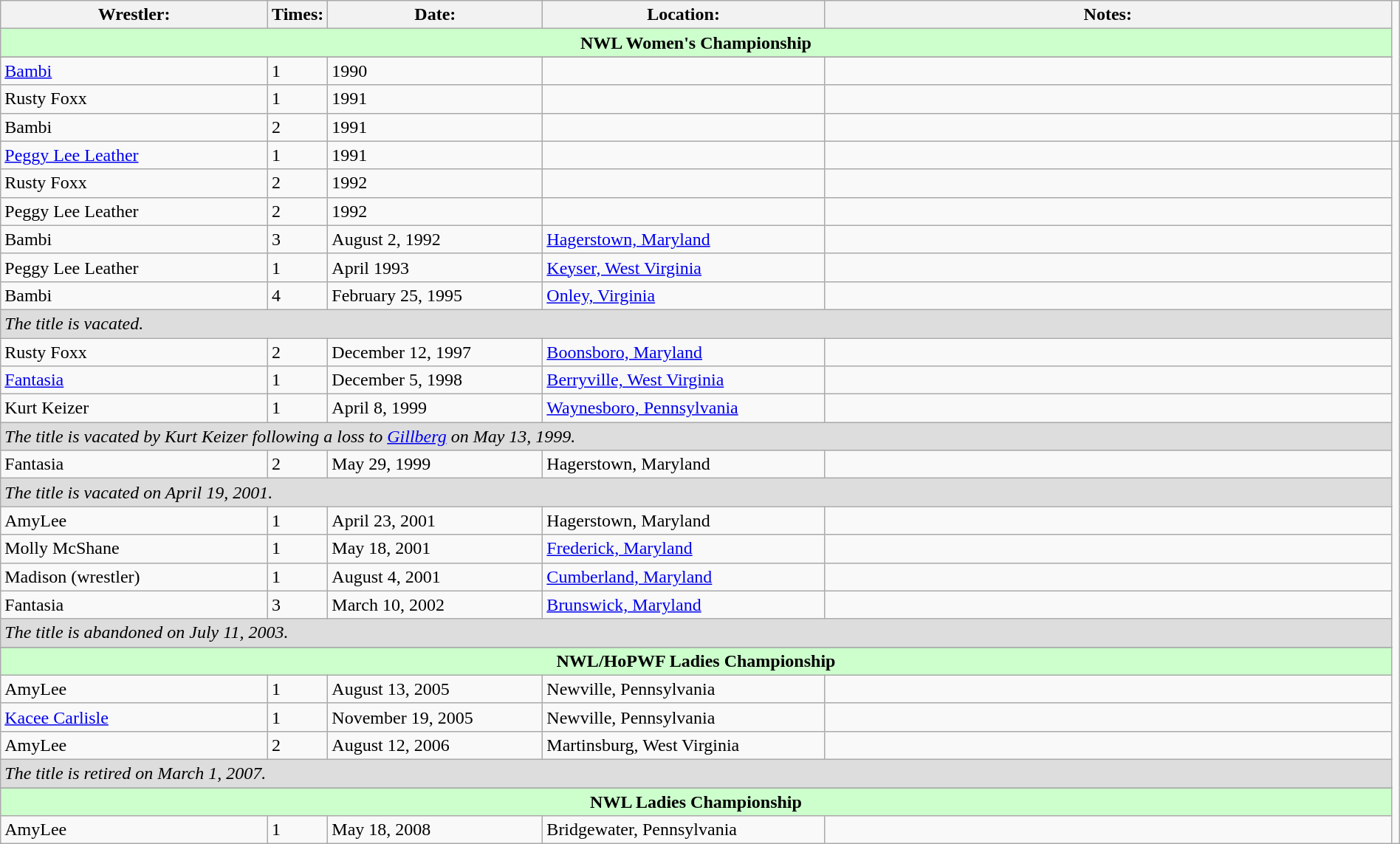<table class="wikitable" width=100%>
<tr>
<th width=20%>Wrestler:</th>
<th width=0%>Times:</th>
<th width=16%>Date:</th>
<th width=21%>Location:</th>
<th width=43%>Notes:</th>
</tr>
<tr>
<td style="background: #ccffcc;" align=center colspan=5><strong>NWL Women's Championship</strong></td>
</tr>
<tr>
</tr>
<tr>
<td><a href='#'>Bambi</a></td>
<td>1</td>
<td>1990</td>
<td></td>
<td></td>
</tr>
<tr>
<td>Rusty Foxx</td>
<td>1</td>
<td>1991</td>
<td></td>
<td></td>
</tr>
<tr>
<td>Bambi</td>
<td>2</td>
<td>1991</td>
<td></td>
<td></td>
<td></td>
</tr>
<tr>
<td><a href='#'>Peggy Lee Leather</a></td>
<td>1</td>
<td>1991</td>
<td></td>
<td></td>
</tr>
<tr>
<td>Rusty Foxx</td>
<td>2</td>
<td>1992</td>
<td></td>
<td></td>
</tr>
<tr>
<td>Peggy Lee Leather</td>
<td>2</td>
<td>1992</td>
<td></td>
<td></td>
</tr>
<tr>
<td>Bambi</td>
<td>3</td>
<td>August 2, 1992</td>
<td><a href='#'>Hagerstown, Maryland</a></td>
<td></td>
</tr>
<tr>
<td>Peggy Lee Leather</td>
<td>1</td>
<td>April 1993</td>
<td><a href='#'>Keyser, West Virginia</a></td>
<td></td>
</tr>
<tr>
<td>Bambi</td>
<td>4</td>
<td>February 25, 1995</td>
<td><a href='#'>Onley, Virginia</a></td>
<td></td>
</tr>
<tr>
<td style="background: #dddddd;" colspan=5><em>The title is vacated.</em></td>
</tr>
<tr>
<td>Rusty Foxx</td>
<td>2</td>
<td>December 12, 1997</td>
<td><a href='#'>Boonsboro, Maryland</a></td>
<td></td>
</tr>
<tr>
<td><a href='#'>Fantasia</a></td>
<td>1</td>
<td>December 5, 1998</td>
<td><a href='#'>Berryville, West Virginia</a></td>
<td></td>
</tr>
<tr>
<td>Kurt Keizer</td>
<td>1</td>
<td>April 8, 1999</td>
<td><a href='#'>Waynesboro, Pennsylvania</a></td>
<td></td>
</tr>
<tr>
<td style="background: #dddddd;" colspan=5><em>The title is vacated by Kurt Keizer following a loss to <a href='#'>Gillberg</a> on May 13, 1999.</em></td>
</tr>
<tr>
<td>Fantasia</td>
<td>2</td>
<td>May 29, 1999</td>
<td>Hagerstown, Maryland</td>
<td></td>
</tr>
<tr>
<td style="background: #dddddd;" colspan=5><em>The title is vacated on April 19, 2001.</em></td>
</tr>
<tr>
<td>AmyLee</td>
<td>1</td>
<td>April 23, 2001</td>
<td>Hagerstown, Maryland</td>
<td></td>
</tr>
<tr>
<td>Molly McShane</td>
<td>1</td>
<td>May 18, 2001</td>
<td><a href='#'>Frederick, Maryland</a></td>
<td></td>
</tr>
<tr>
<td>Madison (wrestler)</td>
<td>1</td>
<td>August 4, 2001</td>
<td><a href='#'>Cumberland, Maryland</a></td>
<td></td>
</tr>
<tr>
<td>Fantasia</td>
<td>3</td>
<td>March 10, 2002</td>
<td><a href='#'>Brunswick, Maryland</a></td>
<td></td>
</tr>
<tr>
<td style="background: #dddddd;" colspan=5><em>The title is abandoned on July 11, 2003.</em></td>
</tr>
<tr>
</tr>
<tr>
<td style="background: #ccffcc;" align=center colspan=5><strong>NWL/HoPWF Ladies Championship</strong></td>
</tr>
<tr>
<td>AmyLee</td>
<td>1</td>
<td>August 13, 2005</td>
<td>Newville, Pennsylvania</td>
<td></td>
</tr>
<tr>
<td><a href='#'>Kacee Carlisle</a></td>
<td>1</td>
<td>November 19, 2005</td>
<td>Newville, Pennsylvania</td>
<td></td>
</tr>
<tr>
<td>AmyLee</td>
<td>2</td>
<td>August 12, 2006</td>
<td>Martinsburg, West Virginia</td>
<td></td>
</tr>
<tr>
<td style="background: #dddddd;" colspan=5><em>The title is retired on March 1, 2007.</em></td>
</tr>
<tr>
</tr>
<tr>
<td style="background: #ccffcc;" align=center colspan=5><strong>NWL Ladies Championship</strong></td>
</tr>
<tr>
<td>AmyLee</td>
<td>1</td>
<td>May 18, 2008</td>
<td>Bridgewater, Pennsylvania</td>
<td></td>
</tr>
</table>
